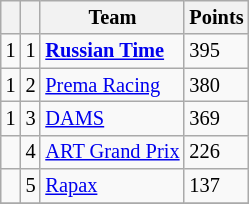<table class="wikitable" style="font-size: 85%;">
<tr>
<th></th>
<th></th>
<th>Team</th>
<th>Points</th>
</tr>
<tr>
<td> 1</td>
<td align="center">1</td>
<td> <strong><a href='#'>Russian Time</a></strong></td>
<td>395</td>
</tr>
<tr>
<td> 1</td>
<td align="center">2</td>
<td> <a href='#'>Prema Racing</a></td>
<td>380</td>
</tr>
<tr>
<td> 1</td>
<td align="center">3</td>
<td> <a href='#'>DAMS</a></td>
<td>369</td>
</tr>
<tr>
<td></td>
<td align="center">4</td>
<td> <a href='#'>ART Grand Prix</a></td>
<td>226</td>
</tr>
<tr>
<td></td>
<td align="center">5</td>
<td> <a href='#'>Rapax</a></td>
<td>137</td>
</tr>
<tr>
</tr>
</table>
